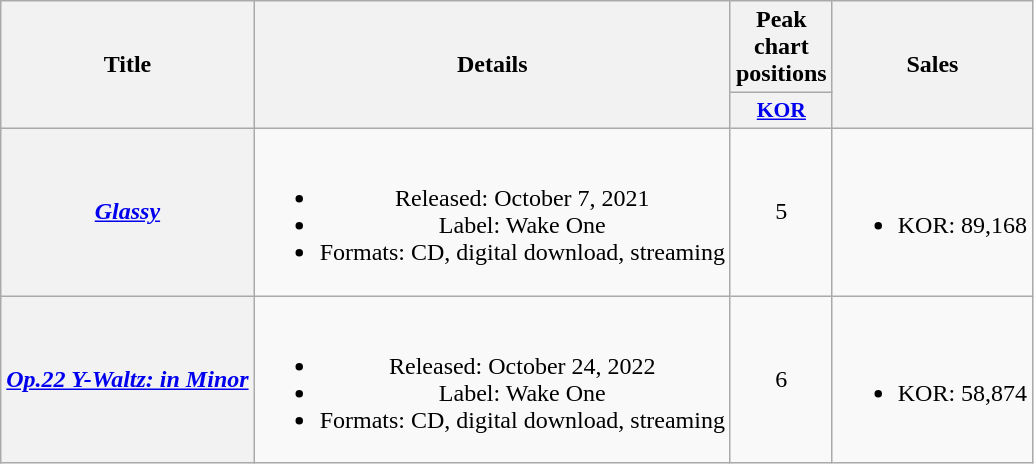<table class="wikitable plainrowheaders" style="text-align:center">
<tr>
<th scope="col" rowspan="2">Title</th>
<th scope="col" rowspan="2">Details</th>
<th scope="col">Peak chart<br>positions</th>
<th scope="col" rowspan="2">Sales</th>
</tr>
<tr>
<th scope="col" style="font-size:90%; width:2.5em"><a href='#'>KOR</a><br></th>
</tr>
<tr>
<th scope="row"><em><a href='#'>Glassy</a></em></th>
<td><br><ul><li>Released: October 7, 2021</li><li>Label: Wake One</li><li>Formats: CD, digital download, streaming</li></ul></td>
<td>5</td>
<td><br><ul><li>KOR: 89,168</li></ul></td>
</tr>
<tr>
<th scope="row"><em><a href='#'>Op.22 Y-Waltz: in Minor</a></em></th>
<td><br><ul><li>Released: October 24, 2022</li><li>Label: Wake One</li><li>Formats: CD, digital download, streaming</li></ul></td>
<td>6</td>
<td><br><ul><li>KOR: 58,874</li></ul></td>
</tr>
</table>
